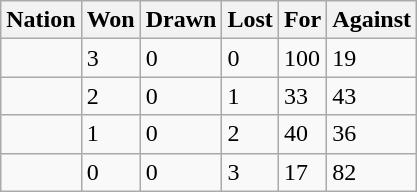<table class="wikitable">
<tr>
<th>Nation</th>
<th>Won</th>
<th>Drawn</th>
<th>Lost</th>
<th>For</th>
<th>Against</th>
</tr>
<tr>
<td></td>
<td>3</td>
<td>0</td>
<td>0</td>
<td>100</td>
<td>19</td>
</tr>
<tr>
<td></td>
<td>2</td>
<td>0</td>
<td>1</td>
<td>33</td>
<td>43</td>
</tr>
<tr>
<td></td>
<td>1</td>
<td>0</td>
<td>2</td>
<td>40</td>
<td>36</td>
</tr>
<tr>
<td></td>
<td>0</td>
<td>0</td>
<td>3</td>
<td>17</td>
<td>82</td>
</tr>
</table>
